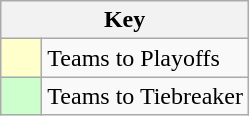<table class="wikitable" style="text-align: center;">
<tr>
<th colspan=2>Key</th>
</tr>
<tr>
<td style="background:#ffffcc; width:20px;"></td>
<td align=left>Teams to Playoffs</td>
</tr>
<tr>
<td style="background:#ccffcc; width:20px;"></td>
<td align=left>Teams to Tiebreaker</td>
</tr>
</table>
